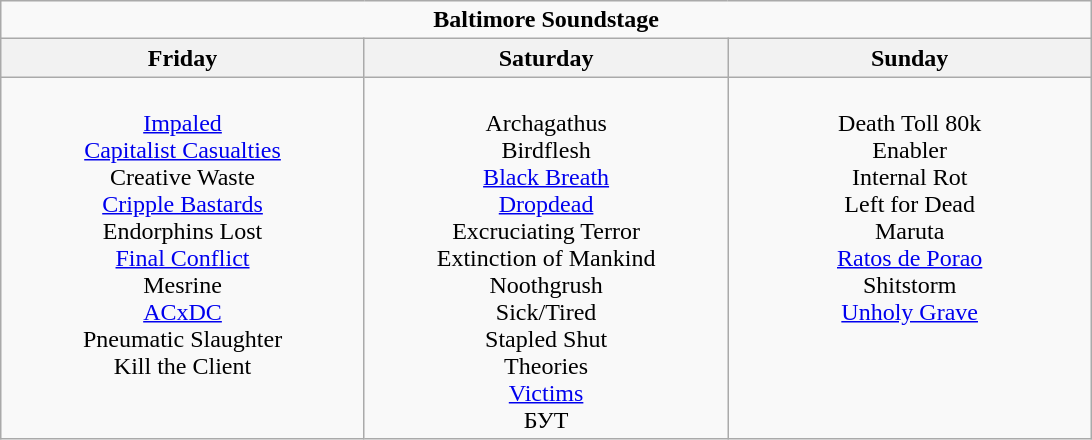<table class="wikitable">
<tr>
<td colspan="3" align="center"><strong>Baltimore Soundstage</strong></td>
</tr>
<tr>
<th>Friday</th>
<th>Saturday</th>
<th>Sunday</th>
</tr>
<tr>
<td valign="top" align="center" width=235><br><a href='#'>Impaled</a><br>
<a href='#'>Capitalist Casualties</a><br>
Creative Waste<br>
<a href='#'>Cripple Bastards</a><br>
Endorphins Lost<br>
<a href='#'>Final Conflict</a><br>
Mesrine<br>
<a href='#'>ACxDC</a><br>
Pneumatic Slaughter<br>
Kill the Client<br></td>
<td valign="top" align="center" width=235><br>Archagathus<br>
Birdflesh<br>
<a href='#'>Black Breath</a><br>
<a href='#'>Dropdead</a><br>
Excruciating Terror<br>
Extinction of Mankind<br>
Noothgrush<br>
Sick/Tired<br>
Stapled Shut<br>
Theories<br>
<a href='#'>Victims</a><br>
БУТ<br></td>
<td valign="top" align="center" width=235><br>Death Toll 80k<br>
Enabler<br>
Internal Rot <br>
Left for Dead<br>
Maruta<br>
<a href='#'>Ratos de Porao</a><br>
Shitstorm<br>
<a href='#'>Unholy Grave</a><br></td>
</tr>
</table>
